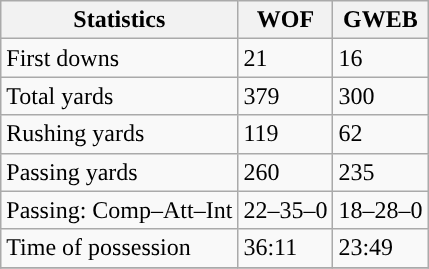<table class="wikitable" style="float: left;">
<tr>
<th>Statistics</th>
<th>WOF</th>
<th>GWEB</th>
</tr>
<tr>
<td>First downs</td>
<td>21</td>
<td>16</td>
</tr>
<tr>
<td>Total yards</td>
<td>379</td>
<td>300</td>
</tr>
<tr>
<td>Rushing yards</td>
<td>119</td>
<td>62</td>
</tr>
<tr>
<td>Passing yards</td>
<td>260</td>
<td>235</td>
</tr>
<tr>
<td>Passing: Comp–Att–Int</td>
<td>22–35–0</td>
<td>18–28–0</td>
</tr>
<tr>
<td>Time of possession</td>
<td>36:11</td>
<td>23:49</td>
</tr>
<tr>
</tr>
</table>
